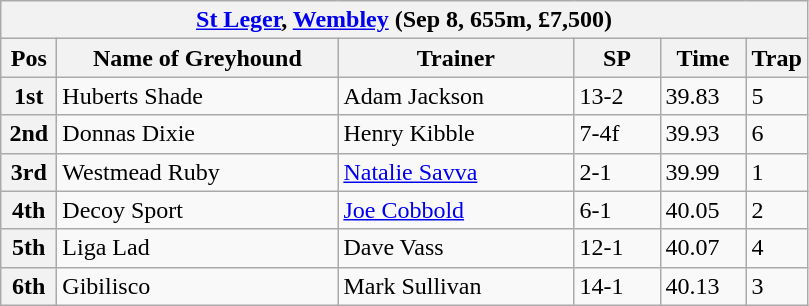<table class="wikitable">
<tr>
<th colspan="6"><a href='#'>St Leger</a>, <a href='#'>Wembley</a> (Sep 8, 655m, £7,500)</th>
</tr>
<tr>
<th width=30>Pos</th>
<th width=180>Name of Greyhound</th>
<th width=150>Trainer</th>
<th width=50>SP</th>
<th width=50>Time</th>
<th width=30>Trap</th>
</tr>
<tr>
<th>1st</th>
<td>Huberts Shade</td>
<td>Adam Jackson</td>
<td>13-2</td>
<td>39.83</td>
<td>5</td>
</tr>
<tr>
<th>2nd</th>
<td>Donnas Dixie</td>
<td>Henry Kibble</td>
<td>7-4f</td>
<td>39.93</td>
<td>6</td>
</tr>
<tr>
<th>3rd</th>
<td>Westmead Ruby</td>
<td><a href='#'>Natalie Savva</a></td>
<td>2-1</td>
<td>39.99</td>
<td>1</td>
</tr>
<tr>
<th>4th</th>
<td>Decoy Sport</td>
<td><a href='#'>Joe Cobbold</a></td>
<td>6-1</td>
<td>40.05</td>
<td>2</td>
</tr>
<tr>
<th>5th</th>
<td>Liga Lad</td>
<td>Dave Vass</td>
<td>12-1</td>
<td>40.07</td>
<td>4</td>
</tr>
<tr>
<th>6th</th>
<td>Gibilisco</td>
<td>Mark Sullivan</td>
<td>14-1</td>
<td>40.13</td>
<td>3</td>
</tr>
</table>
